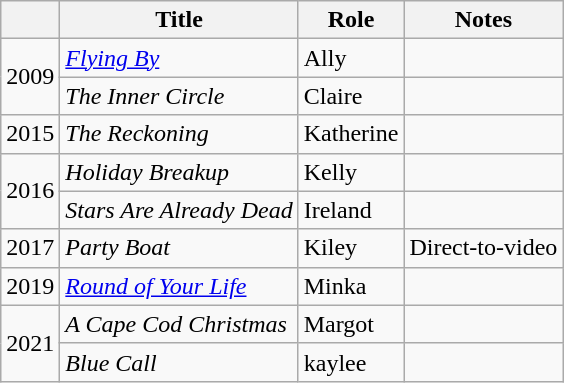<table class="wikitable sortable">
<tr>
<th></th>
<th>Title</th>
<th>Role</th>
<th class="unsortable">Notes</th>
</tr>
<tr>
<td rowspan="2">2009</td>
<td><em><a href='#'>Flying By</a></em></td>
<td>Ally</td>
<td></td>
</tr>
<tr>
<td><em>The Inner Circle</em></td>
<td>Claire</td>
<td></td>
</tr>
<tr>
<td>2015</td>
<td><em>The Reckoning</em></td>
<td>Katherine</td>
<td></td>
</tr>
<tr>
<td rowspan="2">2016</td>
<td><em>Holiday Breakup</em></td>
<td>Kelly</td>
<td></td>
</tr>
<tr>
<td><em>Stars Are Already Dead</em></td>
<td>Ireland</td>
<td></td>
</tr>
<tr>
<td>2017</td>
<td><em>Party Boat</em></td>
<td>Kiley</td>
<td>Direct-to-video</td>
</tr>
<tr>
<td>2019</td>
<td><em><a href='#'>Round of Your Life</a></em></td>
<td>Minka</td>
<td></td>
</tr>
<tr>
<td rowspan="2">2021</td>
<td><em>A Cape Cod Christmas</em></td>
<td>Margot</td>
<td></td>
</tr>
<tr>
<td><em>Blue Call</em></td>
<td>kaylee</td>
<td></td>
</tr>
</table>
